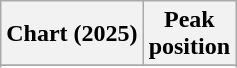<table class="wikitable sortable plainrowheaders" style="text-align:center">
<tr>
<th scope="col">Chart (2025)</th>
<th scope="col">Peak<br>position</th>
</tr>
<tr>
</tr>
<tr>
</tr>
<tr>
</tr>
<tr>
</tr>
</table>
